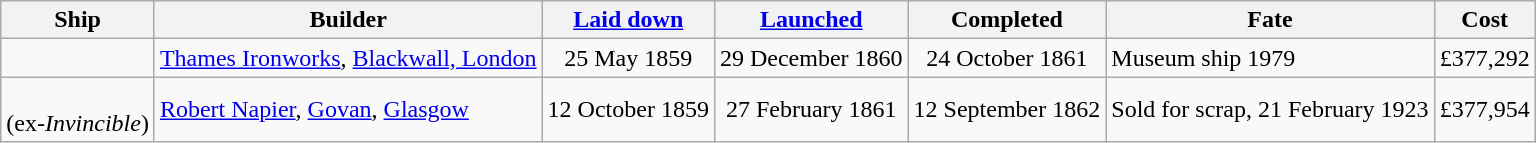<table class="wikitable plainrowheaders">
<tr>
<th scope="col">Ship</th>
<th scope="col">Builder</th>
<th scope="col"><a href='#'>Laid down</a></th>
<th scope="col"><a href='#'>Launched</a></th>
<th scope="col">Completed</th>
<th scope="col">Fate</th>
<th scope="col">Cost</th>
</tr>
<tr>
<td scope="row"></td>
<td><a href='#'>Thames Ironworks</a>, <a href='#'>Blackwall, London</a></td>
<td align=center>25 May 1859</td>
<td align=center>29 December 1860</td>
<td align=center>24 October 1861</td>
<td>Museum ship 1979</td>
<td>£377,292</td>
</tr>
<tr>
<td scope="row"><br>(ex-<em>Invincible</em>)</td>
<td><a href='#'>Robert Napier</a>, <a href='#'>Govan</a>, <a href='#'>Glasgow</a></td>
<td align=center>12 October 1859</td>
<td align=center>27 February 1861</td>
<td align=center>12 September 1862</td>
<td>Sold for scrap, 21 February 1923</td>
<td>£377,954</td>
</tr>
</table>
